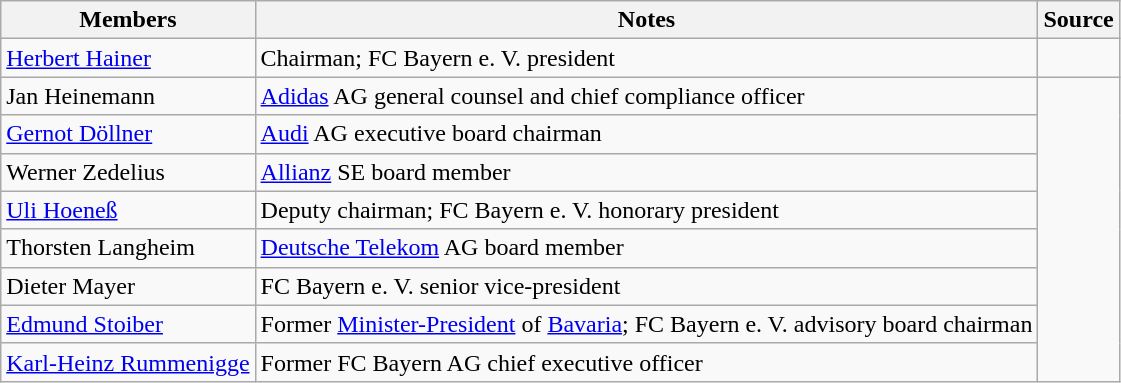<table class="wikitable">
<tr>
<th scope="col">Members</th>
<th scope="col">Notes</th>
<th scope="col">Source</th>
</tr>
<tr>
<td><a href='#'>Herbert Hainer</a></td>
<td>Chairman; FC Bayern e. V. president</td>
<td></td>
</tr>
<tr>
<td>Jan Heinemann</td>
<td><a href='#'>Adidas</a> AG general counsel and chief compliance officer</td>
<td rowspan="8"></td>
</tr>
<tr>
<td><a href='#'>Gernot Döllner</a></td>
<td><a href='#'>Audi</a> AG executive board chairman</td>
</tr>
<tr>
<td>Werner Zedelius</td>
<td><a href='#'>Allianz</a> SE board member</td>
</tr>
<tr>
<td><a href='#'>Uli Hoeneß</a></td>
<td>Deputy chairman; FC Bayern e. V. honorary president</td>
</tr>
<tr>
<td>Thorsten Langheim</td>
<td><a href='#'>Deutsche Telekom</a> AG board member</td>
</tr>
<tr>
<td>Dieter Mayer</td>
<td>FC Bayern e. V. senior vice-president</td>
</tr>
<tr>
<td><a href='#'>Edmund Stoiber</a></td>
<td>Former <a href='#'>Minister-President</a> of <a href='#'>Bavaria</a>; FC Bayern e. V. advisory board chairman</td>
</tr>
<tr>
<td><a href='#'>Karl-Heinz Rummenigge</a></td>
<td>Former FC Bayern AG chief executive officer</td>
</tr>
</table>
